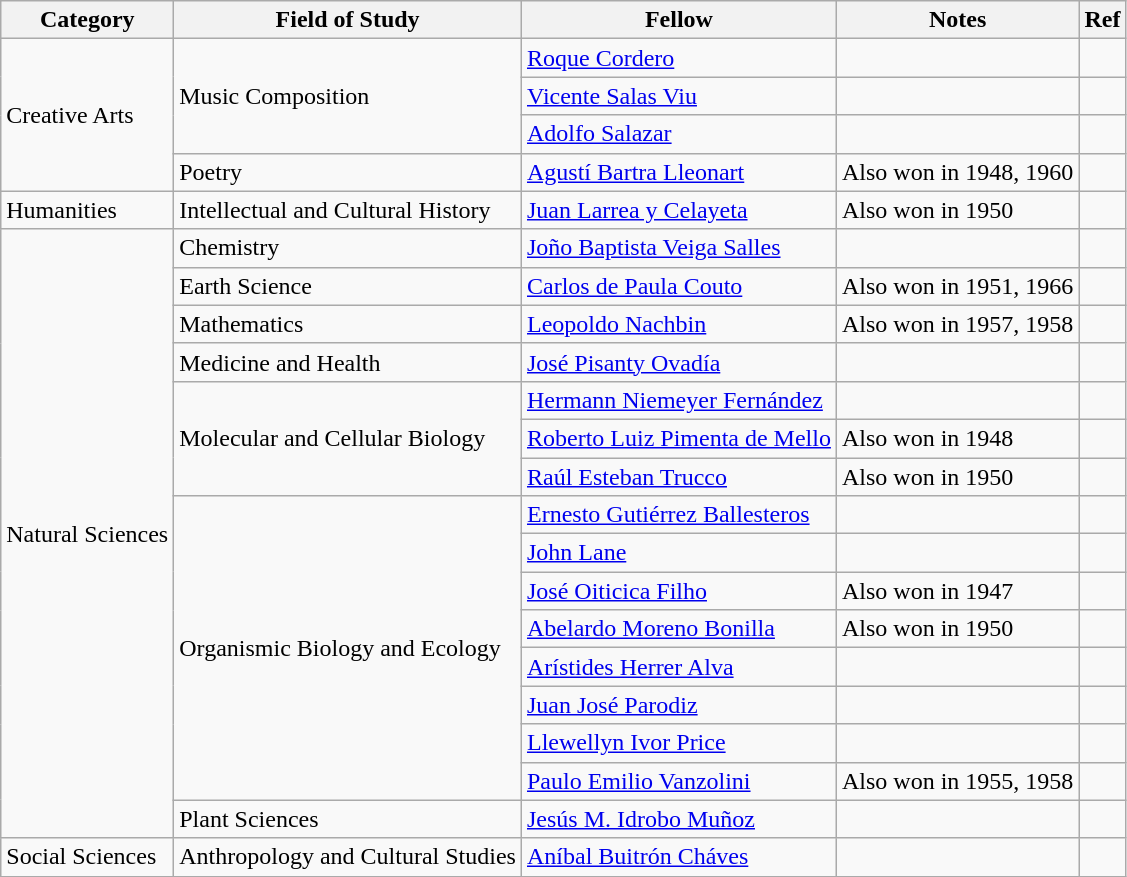<table class="wikitable sortable">
<tr>
<th>Category</th>
<th>Field of Study</th>
<th>Fellow</th>
<th>Notes</th>
<th class="unsortable">Ref</th>
</tr>
<tr>
<td rowspan="4">Creative Arts</td>
<td rowspan="3">Music Composition</td>
<td><a href='#'>Roque Cordero</a></td>
<td></td>
<td></td>
</tr>
<tr>
<td><a href='#'>Vicente Salas Viu</a></td>
<td></td>
<td></td>
</tr>
<tr>
<td><a href='#'>Adolfo Salazar</a></td>
<td></td>
<td></td>
</tr>
<tr>
<td>Poetry</td>
<td><a href='#'>Agustí Bartra Lleonart</a> </td>
<td>Also won in 1948, 1960</td>
<td></td>
</tr>
<tr>
<td>Humanities</td>
<td>Intellectual and Cultural History</td>
<td><a href='#'>Juan Larrea y Celayeta</a> </td>
<td>Also won in 1950</td>
<td></td>
</tr>
<tr>
<td rowspan="16">Natural Sciences</td>
<td>Chemistry</td>
<td><a href='#'>Joño Baptista Veiga Salles</a></td>
<td></td>
<td></td>
</tr>
<tr>
<td>Earth Science</td>
<td><a href='#'>Carlos de Paula Couto</a></td>
<td>Also won in 1951, 1966</td>
<td></td>
</tr>
<tr>
<td>Mathematics</td>
<td><a href='#'>Leopoldo Nachbin</a></td>
<td>Also won in 1957, 1958</td>
<td></td>
</tr>
<tr>
<td>Medicine and Health</td>
<td><a href='#'>José Pisanty Ovadía</a></td>
<td></td>
<td></td>
</tr>
<tr>
<td rowspan="3">Molecular and Cellular Biology</td>
<td><a href='#'>Hermann Niemeyer Fernández</a></td>
<td></td>
<td></td>
</tr>
<tr>
<td><a href='#'>Roberto Luiz Pimenta de Mello</a></td>
<td>Also won in 1948</td>
<td></td>
</tr>
<tr>
<td><a href='#'>Raúl Esteban Trucco</a></td>
<td>Also won in 1950</td>
<td></td>
</tr>
<tr>
<td rowspan="8">Organismic Biology and Ecology</td>
<td><a href='#'>Ernesto Gutiérrez Ballesteros</a></td>
<td></td>
<td></td>
</tr>
<tr>
<td><a href='#'>John Lane</a></td>
<td></td>
<td></td>
</tr>
<tr>
<td><a href='#'>José Oiticica Filho</a></td>
<td>Also won in 1947</td>
<td></td>
</tr>
<tr>
<td><a href='#'>Abelardo Moreno Bonilla</a></td>
<td>Also won in 1950</td>
<td></td>
</tr>
<tr>
<td><a href='#'>Arístides Herrer Alva</a></td>
<td></td>
<td></td>
</tr>
<tr>
<td><a href='#'>Juan José Parodiz</a>  </td>
<td></td>
<td></td>
</tr>
<tr>
<td><a href='#'>Llewellyn Ivor Price</a></td>
<td></td>
<td></td>
</tr>
<tr>
<td><a href='#'>Paulo Emilio Vanzolini</a></td>
<td>Also won in 1955, 1958</td>
<td></td>
</tr>
<tr>
<td>Plant Sciences</td>
<td><a href='#'>Jesús M. Idrobo Muñoz</a></td>
<td></td>
<td></td>
</tr>
<tr>
<td>Social Sciences</td>
<td>Anthropology and Cultural Studies</td>
<td><a href='#'>Aníbal Buitrón Cháves</a></td>
<td></td>
<td></td>
</tr>
</table>
